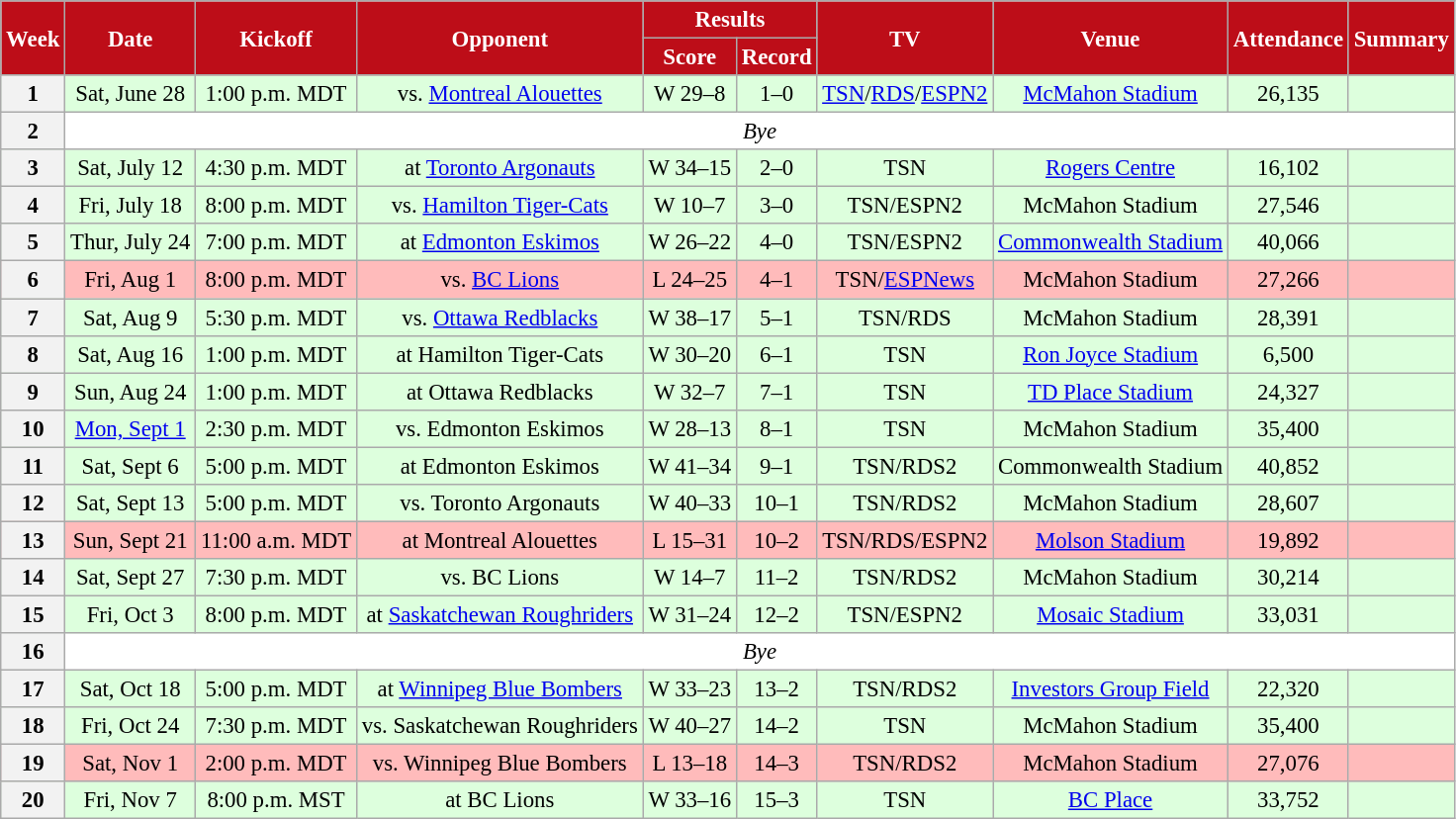<table class="wikitable" style="font-size: 95%;">
<tr>
<th style="background:#BD0D18;color:#FFFFFF;" rowspan=2>Week</th>
<th style="background:#BD0D18;color:#FFFFFF;" rowspan=2>Date</th>
<th style="background:#BD0D18;color:#FFFFFF;" rowspan=2>Kickoff</th>
<th style="background:#BD0D18;color:#FFFFFF;" rowspan=2>Opponent</th>
<th style="background:#BD0D18;color:#FFFFFF;" colspan=2>Results</th>
<th style="background:#BD0D18;color:#FFFFFF;" rowspan=2>TV</th>
<th style="background:#BD0D18;color:#FFFFFF;" rowspan=2>Venue</th>
<th style="background:#BD0D18;color:#FFFFFF;" rowspan=2>Attendance</th>
<th style="background:#BD0D18;color:#FFFFFF;" rowspan=2>Summary</th>
</tr>
<tr>
<th style="background:#BD0D18;color:#FFFFFF;">Score</th>
<th style="background:#BD0D18;color:#FFFFFF;">Record</th>
</tr>
<tr align="center" bgcolor="#ddffdd">
<th align="center"><strong>1</strong></th>
<td align="center">Sat, June 28</td>
<td align="center">1:00 p.m. MDT</td>
<td align="center">vs. <a href='#'>Montreal Alouettes</a></td>
<td align="center">W 29–8</td>
<td align="center">1–0</td>
<td align="center"><a href='#'>TSN</a>/<a href='#'>RDS</a>/<a href='#'>ESPN2</a></td>
<td align="center"><a href='#'>McMahon Stadium</a></td>
<td align="center">26,135</td>
<td align="center"></td>
</tr>
<tr align="center" bgcolor="#ffffff">
<th align="center"><strong>2</strong></th>
<td colspan=9 align="center" valign="middle"><em>Bye</em></td>
</tr>
<tr align="center" bgcolor="#ddffdd">
<th align="center"><strong>3</strong></th>
<td align="center">Sat, July 12</td>
<td align="center">4:30 p.m. MDT</td>
<td align="center">at <a href='#'>Toronto Argonauts</a></td>
<td align="center">W 34–15</td>
<td align="center">2–0</td>
<td align="center">TSN</td>
<td align="center"><a href='#'>Rogers Centre</a></td>
<td align="center">16,102</td>
<td align="center"></td>
</tr>
<tr align="center" bgcolor="#ddffdd">
<th align="center"><strong>4</strong></th>
<td align="center">Fri, July 18</td>
<td align="center">8:00 p.m. MDT</td>
<td align="center">vs. <a href='#'>Hamilton Tiger-Cats</a></td>
<td align="center">W 10–7</td>
<td align="center">3–0</td>
<td align="center">TSN/ESPN2</td>
<td align="center">McMahon Stadium</td>
<td align="center">27,546</td>
<td align="center"></td>
</tr>
<tr align="center" bgcolor="#ddffdd">
<th align="center"><strong>5</strong></th>
<td align="center">Thur, July 24</td>
<td align="center">7:00 p.m. MDT</td>
<td align="center">at <a href='#'>Edmonton Eskimos</a></td>
<td align="center">W 26–22</td>
<td align="center">4–0</td>
<td align="center">TSN/ESPN2</td>
<td align="center"><a href='#'>Commonwealth Stadium</a></td>
<td align="center">40,066</td>
<td align="center"></td>
</tr>
<tr align="center" bgcolor="#ffbbbb">
<th align="center"><strong>6</strong></th>
<td align="center">Fri, Aug 1</td>
<td align="center">8:00 p.m. MDT</td>
<td align="center">vs. <a href='#'>BC Lions</a></td>
<td align="center">L 24–25</td>
<td align="center">4–1</td>
<td align="center">TSN/<a href='#'>ESPNews</a></td>
<td align="center">McMahon Stadium</td>
<td align="center">27,266</td>
<td align="center"></td>
</tr>
<tr align="center" bgcolor="#ddffdd">
<th align="center"><strong>7</strong></th>
<td align="center">Sat, Aug 9</td>
<td align="center">5:30 p.m. MDT</td>
<td align="center">vs. <a href='#'>Ottawa Redblacks</a></td>
<td align="center">W 38–17</td>
<td align="center">5–1</td>
<td align="center">TSN/RDS</td>
<td align="center">McMahon Stadium</td>
<td align="center">28,391</td>
<td align="center"></td>
</tr>
<tr align="center" bgcolor="#ddffdd">
<th align="center"><strong>8</strong></th>
<td align="center">Sat, Aug 16</td>
<td align="center">1:00 p.m. MDT</td>
<td align="center">at Hamilton Tiger-Cats</td>
<td align="center">W 30–20</td>
<td align="center">6–1</td>
<td align="center">TSN</td>
<td align="center"><a href='#'>Ron Joyce Stadium</a></td>
<td align="center">6,500</td>
<td align="center"></td>
</tr>
<tr align="center" bgcolor="#ddffdd">
<th align="center"><strong>9</strong></th>
<td align="center">Sun, Aug 24</td>
<td align="center">1:00 p.m. MDT</td>
<td align="center">at Ottawa Redblacks</td>
<td align="center">W 32–7</td>
<td align="center">7–1</td>
<td align="center">TSN</td>
<td align="center"><a href='#'>TD Place Stadium</a></td>
<td align="center">24,327</td>
<td align="center"></td>
</tr>
<tr align="center" bgcolor="#ddffdd">
<th align="center"><strong>10</strong></th>
<td align="center"><a href='#'>Mon, Sept 1</a></td>
<td align="center">2:30 p.m. MDT</td>
<td align="center">vs. Edmonton Eskimos</td>
<td align="center">W 28–13</td>
<td align="center">8–1</td>
<td align="center">TSN</td>
<td align="center">McMahon Stadium</td>
<td align="center">35,400</td>
<td align="center"></td>
</tr>
<tr align="center" bgcolor="#ddffdd">
<th align="center"><strong>11</strong></th>
<td align="center">Sat, Sept 6</td>
<td align="center">5:00 p.m. MDT</td>
<td align="center">at Edmonton Eskimos</td>
<td align="center">W 41–34</td>
<td align="center">9–1</td>
<td align="center">TSN/RDS2</td>
<td align="center">Commonwealth Stadium</td>
<td align="center">40,852</td>
<td align="center"></td>
</tr>
<tr align="center" bgcolor="#ddffdd">
<th align="center"><strong>12</strong></th>
<td align="center">Sat, Sept 13</td>
<td align="center">5:00 p.m. MDT</td>
<td align="center">vs. Toronto Argonauts</td>
<td align="center">W 40–33</td>
<td align="center">10–1</td>
<td align="center">TSN/RDS2</td>
<td align="center">McMahon Stadium</td>
<td align="center">28,607</td>
<td align="center"></td>
</tr>
<tr align="center" bgcolor="#ffbbbb">
<th align="center"><strong>13</strong></th>
<td align="center">Sun, Sept 21</td>
<td align="center">11:00 a.m. MDT</td>
<td align="center">at Montreal Alouettes</td>
<td align="center">L 15–31</td>
<td align="center">10–2</td>
<td align="center">TSN/RDS/ESPN2</td>
<td align="center"><a href='#'>Molson Stadium</a></td>
<td align="center">19,892</td>
<td align="center"></td>
</tr>
<tr align="center" bgcolor="#ddffdd">
<th align="center"><strong>14</strong></th>
<td align="center">Sat, Sept 27</td>
<td align="center">7:30 p.m. MDT</td>
<td align="center">vs. BC Lions</td>
<td align="center">W 14–7</td>
<td align="center">11–2</td>
<td align="center">TSN/RDS2</td>
<td align="center">McMahon Stadium</td>
<td align="center">30,214</td>
<td align="center"></td>
</tr>
<tr align="center" bgcolor="#ddffdd">
<th align="center"><strong>15</strong></th>
<td align="center">Fri, Oct 3</td>
<td align="center">8:00 p.m. MDT</td>
<td align="center">at <a href='#'>Saskatchewan Roughriders</a></td>
<td align="center">W 31–24</td>
<td align="center">12–2</td>
<td align="center">TSN/ESPN2</td>
<td align="center"><a href='#'>Mosaic Stadium</a></td>
<td align="center">33,031</td>
<td align="center"></td>
</tr>
<tr align="center" bgcolor="#ffffff">
<th align="center"><strong>16</strong></th>
<td colspan=9 align="center" valign="middle"><em>Bye</em></td>
</tr>
<tr align="center" bgcolor="#ddffdd">
<th align="center"><strong>17</strong></th>
<td align="center">Sat, Oct 18</td>
<td align="center">5:00 p.m. MDT</td>
<td align="center">at <a href='#'>Winnipeg Blue Bombers</a></td>
<td align="center">W 33–23</td>
<td align="center">13–2</td>
<td align="center">TSN/RDS2</td>
<td align="center"><a href='#'>Investors Group Field</a></td>
<td align="center">22,320</td>
<td align="center"></td>
</tr>
<tr align="center" bgcolor="#ddffdd">
<th align="center"><strong>18</strong></th>
<td align="center">Fri, Oct 24</td>
<td align="center">7:30 p.m. MDT</td>
<td align="center">vs. Saskatchewan Roughriders</td>
<td align="center">W 40–27</td>
<td align="center">14–2</td>
<td align="center">TSN</td>
<td align="center">McMahon Stadium</td>
<td align="center">35,400</td>
<td align="center"></td>
</tr>
<tr align="center" bgcolor="#ffbbbb">
<th align="center"><strong>19</strong></th>
<td align="center">Sat, Nov 1</td>
<td align="center">2:00 p.m. MDT</td>
<td align="center">vs. Winnipeg Blue Bombers</td>
<td align="center">L 13–18</td>
<td align="center">14–3</td>
<td align="center">TSN/RDS2</td>
<td align="center">McMahon Stadium</td>
<td align="center">27,076</td>
<td align="center"></td>
</tr>
<tr align="center" bgcolor="#ddffdd">
<th align="center"><strong>20</strong></th>
<td align="center">Fri, Nov 7</td>
<td align="center">8:00 p.m. MST</td>
<td align="center">at BC Lions</td>
<td align="center">W 33–16</td>
<td align="center">15–3</td>
<td align="center">TSN</td>
<td align="center"><a href='#'>BC Place</a></td>
<td align="center">33,752</td>
<td align="center"></td>
</tr>
</table>
